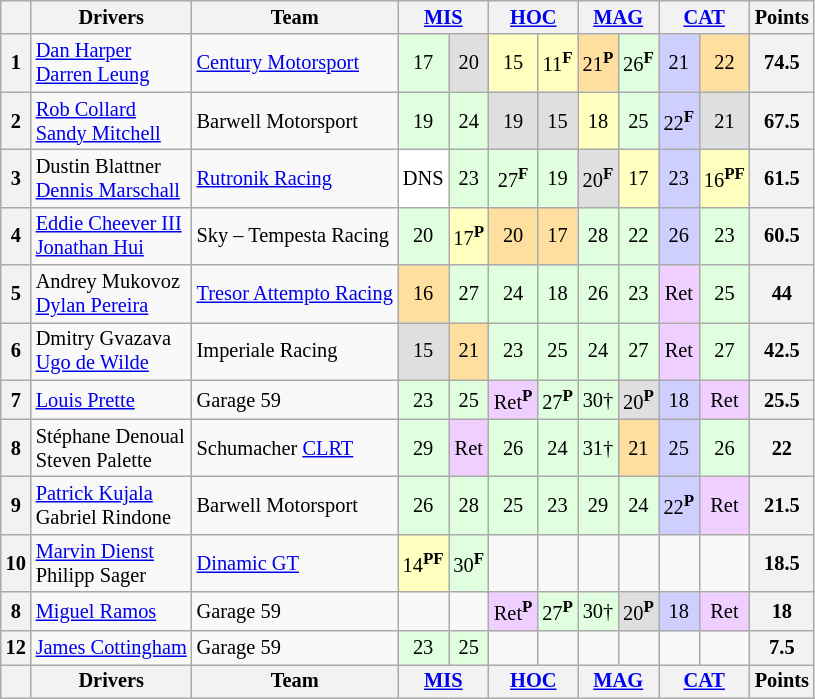<table class="wikitable" style="font-size:85%; text-align:center;">
<tr>
<th></th>
<th>Drivers</th>
<th>Team</th>
<th colspan=2><a href='#'>MIS</a><br></th>
<th colspan=2><a href='#'>HOC</a><br></th>
<th colspan=2><a href='#'>MAG</a><br></th>
<th colspan=2><a href='#'>CAT</a><br></th>
<th>Points</th>
</tr>
<tr>
<th>1</th>
<td align=left> <a href='#'>Dan Harper</a><br> <a href='#'>Darren Leung</a></td>
<td align=left> <a href='#'>Century Motorsport</a></td>
<td style="background:#dfffdf;">17</td>
<td style="background:#dfdfdf;">20</td>
<td style="background:#ffffbf;">15</td>
<td style="background:#ffffbf;">11<sup><strong>F</strong></sup></td>
<td style="background:#ffdf9f;">21<sup><strong>P</strong></sup></td>
<td style="background:#dfffdf;">26<sup><strong>F</strong></sup></td>
<td style="background:#cfcfff;">21</td>
<td style="background:#ffdf9f;">22</td>
<th>74.5</th>
</tr>
<tr>
<th>2</th>
<td align="left"> <a href='#'>Rob Collard</a><br> <a href='#'>Sandy Mitchell</a></td>
<td align="left"> Barwell Motorsport</td>
<td style="background:#dfffdf;">19</td>
<td style="background:#dfffdf;">24</td>
<td style="background:#dfdfdf;">19</td>
<td style="background:#dfdfdf;">15</td>
<td style="background:#ffffbf;">18</td>
<td style="background:#dfffdf;">25</td>
<td style="background:#cfcfff;">22<sup><strong>F</strong></sup></td>
<td style="background:#dfdfdf;">21</td>
<th>67.5</th>
</tr>
<tr>
<th>3</th>
<td align="left"> Dustin Blattner<br> <a href='#'>Dennis Marschall</a></td>
<td align="left"> <a href='#'>Rutronik Racing</a></td>
<td style="background:#ffffff;">DNS</td>
<td style="background:#dfffdf;">23</td>
<td style="background:#dfffdf;">27<sup><strong>F</strong></sup></td>
<td style="background:#dfffdf;">19</td>
<td style="background:#dfdfdf;">20<sup><strong>F</strong></sup></td>
<td style="background:#ffffbf;">17</td>
<td style="background:#cfcfff;">23</td>
<td style="background:#ffffbf;">16<sup><strong>PF</strong></sup></td>
<th>61.5</th>
</tr>
<tr>
<th>4</th>
<td align="left"> <a href='#'>Eddie Cheever III</a><br> <a href='#'>Jonathan Hui</a></td>
<td align="left"> Sky – Tempesta Racing</td>
<td style="background:#dfffdf;">20</td>
<td style="background:#ffffbf;">17<sup><strong>P</strong></sup></td>
<td style="background:#ffdf9f;">20</td>
<td style="background:#ffdf9f;">17</td>
<td style="background:#dfffdf;">28</td>
<td style="background:#dfffdf;">22</td>
<td style="background:#cfcfff;">26</td>
<td style="background:#dfffdf;">23</td>
<th>60.5</th>
</tr>
<tr>
<th>5</th>
<td align=left> Andrey Mukovoz<br> <a href='#'>Dylan Pereira</a></td>
<td align=left> <a href='#'>Tresor Attempto Racing</a></td>
<td style="background:#ffdf9f;">16</td>
<td style="background:#dfffdf;">27</td>
<td style="background:#dfffdf;">24</td>
<td style="background:#dfffdf;">18</td>
<td style="background:#dfffdf;">26</td>
<td style="background:#dfffdf;">23</td>
<td style="background:#efcfff;">Ret</td>
<td style="background:#dfffdf;">25</td>
<th>44</th>
</tr>
<tr>
<th>6</th>
<td align="left"> Dmitry Gvazava<br> <a href='#'>Ugo de Wilde</a></td>
<td align="left"> Imperiale Racing</td>
<td style="background:#dfdfdf;">15</td>
<td style="background:#ffdf9f;">21</td>
<td style="background:#dfffdf;">23</td>
<td style="background:#dfffdf;">25</td>
<td style="background:#dfffdf;">24</td>
<td style="background:#dfffdf;">27</td>
<td style="background:#efcfff;">Ret</td>
<td style="background:#dfffdf;">27</td>
<th>42.5</th>
</tr>
<tr>
<th>7</th>
<td align="left"> <a href='#'>Louis Prette</a></td>
<td align="left"> Garage 59</td>
<td style="background:#dfffdf;">23</td>
<td style="background:#dfffdf;">25</td>
<td style="background:#efcfff;">Ret<sup><strong>P</strong></sup></td>
<td style="background:#dfffdf;">27<sup><strong>P</strong></sup></td>
<td style="background:#dfffdf;">30†</td>
<td style="background:#dfdfdf;">20<sup><strong>P</strong></sup></td>
<td style="background:#cfcfff;">18</td>
<td style="background:#efcfff;">Ret</td>
<th>25.5</th>
</tr>
<tr>
<th>8</th>
<td align="left"> Stéphane Denoual<br> Steven Palette</td>
<td align="left"> Schumacher <a href='#'>CLRT</a></td>
<td style="background:#dfffdf;">29</td>
<td style="background:#efcfff;">Ret</td>
<td style="background:#dfffdf;">26</td>
<td style="background:#dfffdf;">24</td>
<td style="background:#dfffdf;">31†</td>
<td style="background:#ffdf9f;">21</td>
<td style="background:#cfcfff;">25</td>
<td style="background:#dfffdf;">26</td>
<th>22</th>
</tr>
<tr>
<th>9</th>
<td align="left"> <a href='#'>Patrick Kujala</a><br> Gabriel Rindone</td>
<td align="left"> Barwell Motorsport</td>
<td style="background:#dfffdf;">26</td>
<td style="background:#dfffdf;">28</td>
<td style="background:#dfffdf;">25</td>
<td style="background:#dfffdf;">23</td>
<td style="background:#dfffdf;">29</td>
<td style="background:#dfffdf;">24</td>
<td style="background:#cfcfff;">22<sup><strong>P</strong></sup></td>
<td style="background:#efcfff;">Ret</td>
<th>21.5</th>
</tr>
<tr>
<th>10</th>
<td align="left"> <a href='#'>Marvin Dienst</a><br> Philipp Sager</td>
<td align="left"> <a href='#'>Dinamic GT</a></td>
<td style="background:#ffffbf;">14<sup><strong>PF</strong></sup></td>
<td style="background:#dfffdf;">30<sup><strong>F</strong></sup></td>
<td></td>
<td></td>
<td></td>
<td></td>
<td></td>
<td></td>
<th>18.5</th>
</tr>
<tr>
<th>8</th>
<td align="left"> <a href='#'>Miguel Ramos</a></td>
<td align="left"> Garage 59</td>
<td></td>
<td></td>
<td style="background:#efcfff;">Ret<sup><strong>P</strong></sup></td>
<td style="background:#dfffdf;">27<sup><strong>P</strong></sup></td>
<td style="background:#dfffdf;">30†</td>
<td style="background:#dfdfdf;">20<sup><strong>P</strong></sup></td>
<td style="background:#cfcfff;">18</td>
<td style="background:#efcfff;">Ret</td>
<th>18</th>
</tr>
<tr>
<th>12</th>
<td align="left"> <a href='#'>James Cottingham</a></td>
<td align="left"> Garage 59</td>
<td style="background:#dfffdf;">23</td>
<td style="background:#dfffdf;">25</td>
<td></td>
<td></td>
<td></td>
<td></td>
<td></td>
<td></td>
<th>7.5</th>
</tr>
<tr>
<th></th>
<th>Drivers</th>
<th>Team</th>
<th colspan=2><a href='#'>MIS</a><br></th>
<th colspan=2><a href='#'>HOC</a><br></th>
<th colspan=2><a href='#'>MAG</a><br></th>
<th colspan=2><a href='#'>CAT</a><br></th>
<th>Points</th>
</tr>
</table>
